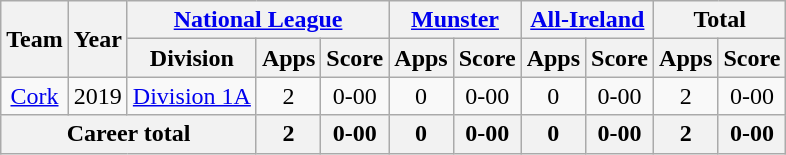<table class="wikitable" style="text-align:center">
<tr>
<th rowspan="2">Team</th>
<th rowspan="2">Year</th>
<th colspan="3"><a href='#'>National League</a></th>
<th colspan="2"><a href='#'>Munster</a></th>
<th colspan="2"><a href='#'>All-Ireland</a></th>
<th colspan="2">Total</th>
</tr>
<tr>
<th>Division</th>
<th>Apps</th>
<th>Score</th>
<th>Apps</th>
<th>Score</th>
<th>Apps</th>
<th>Score</th>
<th>Apps</th>
<th>Score</th>
</tr>
<tr>
<td rowspan="1"><a href='#'>Cork</a></td>
<td>2019</td>
<td rowspan="1"><a href='#'>Division 1A</a></td>
<td>2</td>
<td>0-00</td>
<td>0</td>
<td>0-00</td>
<td>0</td>
<td>0-00</td>
<td>2</td>
<td>0-00</td>
</tr>
<tr>
<th colspan="3">Career total</th>
<th>2</th>
<th>0-00</th>
<th>0</th>
<th>0-00</th>
<th>0</th>
<th>0-00</th>
<th>2</th>
<th>0-00</th>
</tr>
</table>
